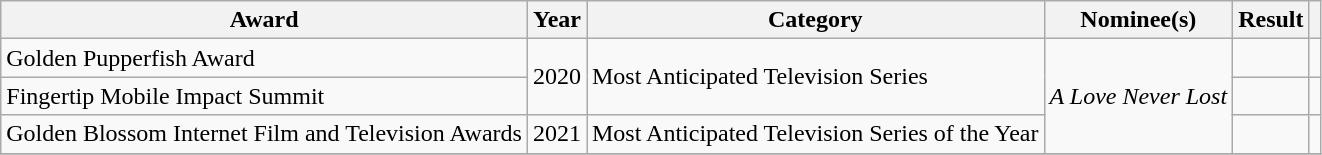<table class="wikitable">
<tr>
<th scope="col">Award</th>
<th scope="col">Year</th>
<th scope="col">Category</th>
<th scope="col">Nominee(s)</th>
<th scope="col">Result</th>
<th scope="col" class="unsortable"></th>
</tr>
<tr>
<td>Golden Pupperfish Award</td>
<td rowspan=2>2020</td>
<td rowspan=2>Most Anticipated Television Series</td>
<td rowspan=3><em>A Love Never Lost</em></td>
<td></td>
<td></td>
</tr>
<tr>
<td>Fingertip Mobile Impact Summit</td>
<td></td>
<td></td>
</tr>
<tr>
<td>Golden Blossom Internet Film and Television Awards</td>
<td>2021</td>
<td>Most Anticipated Television Series of the Year</td>
<td></td>
<td></td>
</tr>
<tr>
</tr>
</table>
